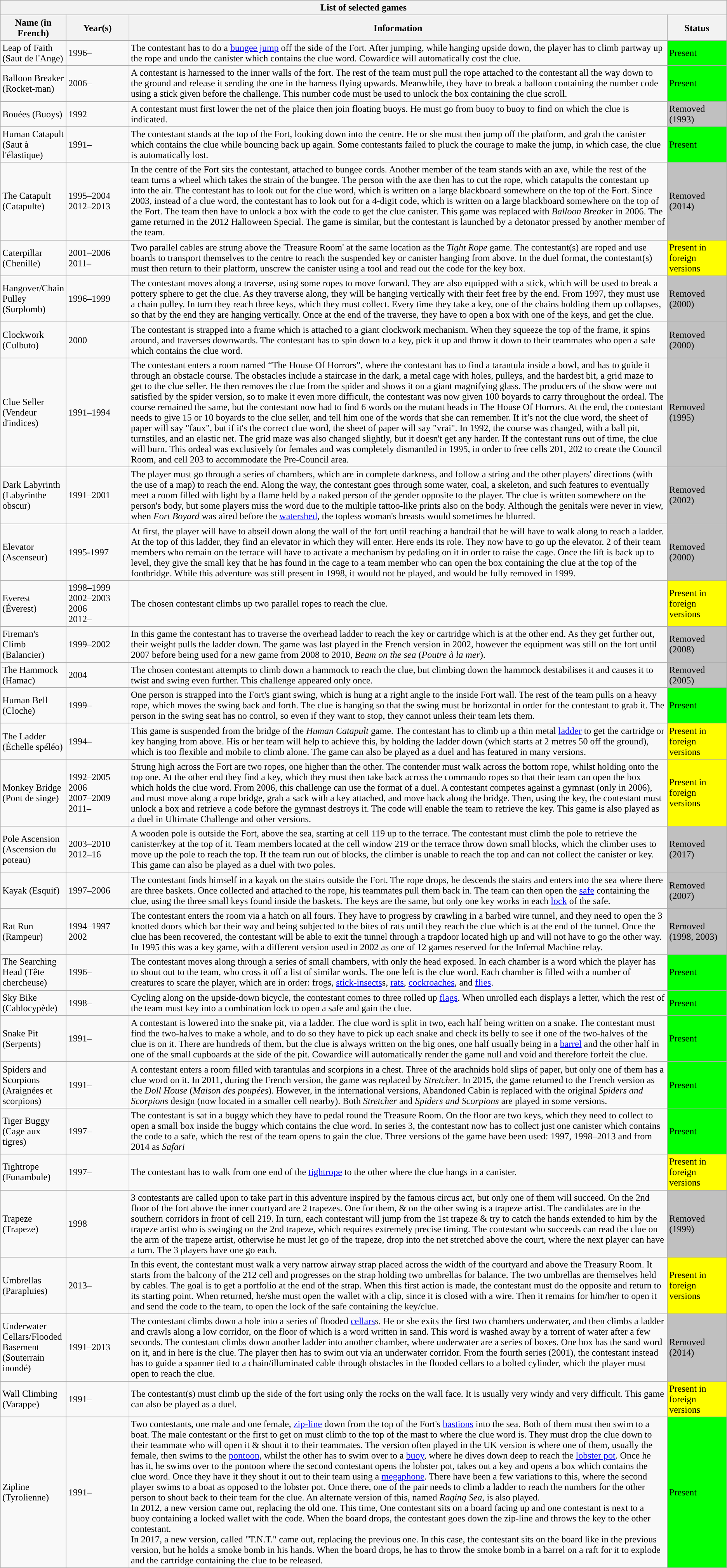<table class="wikitable collapsible" text-align:center;>
<tr>
<th colspan="5">List of selected games</th>
</tr>
<tr>
<th width="100">Name (in French)</th>
<th width="100">Year(s)</th>
<th>Information</th>
<th width="95">Status</th>
</tr>
<tr>
<td>Leap of Faith (Saut de l'Ange)</td>
<td>1996–</td>
<td>The contestant has to do a <a href='#'>bungee jump</a> off the side of the Fort. After jumping, while hanging upside down, the player has to climb partway up the rope and undo the canister which contains the clue word. Cowardice will automatically cost the clue.</td>
<td style="background: lime">Present</td>
</tr>
<tr>
<td>Balloon Breaker (Rocket-man)</td>
<td>2006–</td>
<td>A contestant is harnessed to the inner walls of the fort. The rest of the team must pull the rope attached to the contestant all the way down to the ground and release it sending the one in the harness flying upwards. Meanwhile, they have to break a balloon containing the number code using a stick given before the challenge. This number code must be used to unlock the box containing the clue scroll.</td>
<td style="background: lime">Present</td>
</tr>
<tr>
<td>Bouées (Buoys)</td>
<td>1992</td>
<td>A contestant must first lower the net of the plaice then join floating buoys. He must go from buoy to buoy to find on which the clue is indicated.</td>
<td style="background: silver">Removed (1993)</td>
</tr>
<tr>
<td>Human Catapult (Saut à l'élastique)</td>
<td>1991–</td>
<td>The contestant stands at the top of the Fort, looking down into the centre. He or she must then jump off the platform, and grab the canister which contains the clue while bouncing back up again. Some contestants failed to pluck the courage to make the jump, in which case, the clue is automatically lost.</td>
<td style="background: lime">Present</td>
</tr>
<tr>
<td>The Catapult (Catapulte)</td>
<td>1995–2004<br>2012–2013</td>
<td>In the centre of the Fort sits the contestant, attached to bungee cords. Another member of the team stands with an axe, while the rest of the team turns a wheel which takes the strain of the bungee. The person with the axe then has to cut the rope, which catapults the contestant up into the air. The contestant has to look out for the clue word, which is written on a large blackboard somewhere on the top of the Fort. Since 2003, instead of a clue word, the contestant has to look out for a 4-digit code, which is written on a large blackboard somewhere on the top of the Fort. The team then have to unlock a box with the code to get the clue canister. This game was replaced with <em>Balloon Breaker</em> in 2006. The game returned in the 2012 Halloween Special. The game is similar, but the contestant is launched by a detonator pressed by another member of the team.</td>
<td style="background: silver">Removed (2014)</td>
</tr>
<tr>
<td>Caterpillar (Chenille)</td>
<td>2001–2006<br>2011–</td>
<td>Two parallel cables are strung above the 'Treasure Room' at the same location as the <em>Tight Rope</em> game. The contestant(s) are roped and use boards to transport themselves to the centre to reach the suspended key or canister hanging from above. In the duel format, the contestant(s) must then return to their platform, unscrew the canister using a tool and read out the code for the key box.</td>
<td style="background: yellow">Present in foreign versions</td>
</tr>
<tr>
<td>Hangover/Chain Pulley (Surplomb)</td>
<td>1996–1999</td>
<td>The contestant moves along a traverse, using some ropes to move forward. They are also equipped with a stick, which will be used to break a pottery sphere to get the clue. As they traverse along, they will be hanging vertically with their feet free by the end. From 1997, they must use a chain pulley. In turn they reach three keys, which they must collect. Every time they take a key, one of the chains holding them up collapses, so that by the end they are hanging vertically. Once at the end of the traverse, they have to open a box with one of the keys, and get the clue.</td>
<td style="background: silver">Removed (2000)</td>
</tr>
<tr>
<td>Clockwork (Culbuto)</td>
<td>2000</td>
<td>The contestant is strapped into a frame which is attached to a giant clockwork mechanism. When they squeeze the top of the frame, it spins around, and traverses downwards. The contestant has to spin down to a key, pick it up and throw it down to their teammates who open a safe which contains the clue word.</td>
<td style="background: silver">Removed (2000)</td>
</tr>
<tr>
<td>Clue Seller (Vendeur d'indices)</td>
<td>1991–1994</td>
<td>The contestant enters a room named “The House Of Horrors”, where the contestant has to find a tarantula inside a bowl, and has to guide it through an obstacle course. The obstacles include a staircase in the dark, a metal cage with holes, pulleys, and the hardest bit, a grid maze to get to the clue seller. He then removes the clue from the spider and shows it on a giant magnifying glass. The producers of the show were not satisfied by the spider version, so to make it even more difficult, the contestant was now given 100 boyards to carry throughout the ordeal. The course remained the same, but the contestant now had to find 6 words on the mutant heads in The House Of Horrors. At the end, the contestant needs to give 15 or 10 boyards to the clue seller, and tell him one of the words that she can remember. If it’s not the clue word, the sheet of paper will say "faux", but if it's the correct clue word, the sheet of paper will say "vrai". In 1992, the course was changed, with a ball pit, turnstiles, and an elastic net. The grid maze was also changed slightly, but it doesn't get any harder. If the contestant runs out of time, the clue will burn. This ordeal was exclusively for females and was completely dismantled in 1995, in order to free cells 201, 202 to create the Council Room, and cell 203 to accommodate the Pre-Council area.</td>
<td style="background: silver">Removed (1995)</td>
</tr>
<tr>
<td>Dark Labyrinth (Labyrinthe obscur)</td>
<td>1991–2001</td>
<td>The player must go through a series of chambers, which are in complete darkness, and follow a string and the other players' directions (with the use of a map) to reach the end. Along the way, the contestant goes through some water, coal, a skeleton, and such features to eventually meet a room filled with light by a flame held by a naked person of the gender opposite to the player. The clue is written somewhere on the person's body, but some players miss the word due to the multiple tattoo-like prints also on the body. Although the genitals were never in view, when <em>Fort Boyard</em> was aired before the <a href='#'>watershed</a>, the topless woman's breasts would sometimes be blurred.</td>
<td style="background: silver">Removed <br>(2002)</td>
</tr>
<tr>
<td>Elevator (Ascenseur)</td>
<td>1995-1997</td>
<td>At first, the player will have to abseil down along the wall of the fort until reaching a handrail that he will have to walk along to reach a ladder. At the top of this ladder, they find an elevator in which they will enter. Here ends its role. They now have to go up the elevator. 2 of their team members who remain on the terrace will have to activate a mechanism by pedaling on it in order to raise the cage. Once the lift is back up to level, they give the small key that he has found in the cage to a team member who can open the box containing the clue at the top of the footbridge. While this adventure was still present in 1998, it would not be played, and would be fully removed in 1999.</td>
<td style="background: silver">Removed (2000)</td>
</tr>
<tr>
<td>Everest (Éverest)</td>
<td>1998–1999<br>2002–2003<br>2006<br> 2012–</td>
<td>The chosen contestant climbs up two parallel ropes to reach the clue.</td>
<td style="background: yellow">Present in foreign versions</td>
</tr>
<tr>
<td>Fireman's Climb (Balancier)</td>
<td>1999–2002</td>
<td>In this game the contestant has to traverse the overhead ladder to reach the key or cartridge which is at the other end. As they get further out, their weight pulls the ladder down. The game was last played in the French version in 2002, however the equipment was still on the fort until 2007 before being used for a new game from 2008 to 2010, <em>Beam on the sea</em> (<em>Poutre à la mer</em>).</td>
<td style="background: silver">Removed (2008)</td>
</tr>
<tr>
<td>The Hammock (Hamac)</td>
<td>2004</td>
<td>The chosen contestant attempts to climb down a hammock to reach the clue, but climbing down the hammock destabilises it and causes it to twist and swing even further. This challenge appeared only once.</td>
<td style="background: silver">Removed <br>(2005)</td>
</tr>
<tr>
<td>Human Bell (Cloche)</td>
<td>1999–</td>
<td>One person is strapped into the Fort's giant swing, which is hung at a right angle to the inside Fort wall. The rest of the team pulls on a heavy rope, which moves the swing back and forth. The clue is hanging so that the swing must be horizontal in order for the contestant to grab it. The person in the swing seat has no control, so even if they want to stop, they cannot unless their team lets them.</td>
<td style="background: lime">Present</td>
</tr>
<tr>
<td>The Ladder (Échelle spéléo)</td>
<td>1994–</td>
<td>This game is suspended from the bridge of the <em>Human Catapult</em> game. The contestant has to climb up a thin metal <a href='#'>ladder</a> to get the cartridge or key hanging from above. His or her team will help to achieve this, by holding the ladder down (which starts at 2 metres 50 off the ground), which is too flexible and mobile to climb alone. The game can also be played as a duel and has featured in many versions.</td>
<td style="background: yellow">Present in foreign versions</td>
</tr>
<tr>
<td>Monkey Bridge (Pont de singe)</td>
<td>1992–2005<br>2006<br>2007–2009<br>2011–</td>
<td>Strung high across the Fort are two ropes, one higher than the other. The contender must walk across the bottom rope, whilst holding onto the top one. At the other end they find a key, which they must then take back across the commando ropes so that their team can open the box which holds the clue word. From 2006, this challenge can use the format of a duel. A contestant competes against a gymnast (only in 2006), and must move along a rope bridge, grab a sack with a key attached, and move back along the bridge. Then, using the key, the contestant must unlock a box and retrieve a code before the gymnast destroys it. The code will enable the team to retrieve the key. This game is also played as a duel in Ultimate Challenge and other versions.</td>
<td style="background: yellow">Present in foreign versions</td>
</tr>
<tr>
<td>Pole Ascension (Ascension du poteau)</td>
<td>2003–2010<br>2012–16</td>
<td>A wooden pole is outside the Fort, above the sea, starting at cell 119 up to the terrace. The contestant must climb the pole to retrieve the canister/key at the top of it. Team members located at the cell window 219 or the terrace throw down small blocks, which the climber uses to move up the pole to reach the top. If the team run out of blocks, the climber is unable to reach the top and can not collect the canister or key. This game can also be played as a duel with two poles.</td>
<td style="background: silver">Removed<br>(2017)</td>
</tr>
<tr>
<td>Kayak (Esquif)</td>
<td>1997–2006</td>
<td>The contestant finds himself in a kayak on the stairs outside the Fort. The rope drops, he descends the stairs and enters into the sea where there are three baskets. Once collected and attached to the rope, his teammates pull them back in. The team can then open the <a href='#'>safe</a> containing the clue, using the three small keys found inside the baskets. The keys are the same, but only one key works in each <a href='#'>lock</a> of the safe.</td>
<td style="background: silver">Removed <br>(2007)</td>
</tr>
<tr>
<td>Rat Run (Rampeur)</td>
<td>1994–1997<br>2002</td>
<td>The contestant enters the room via a hatch on all fours. They have to progress by crawling in a barbed wire tunnel, and they need to open the 3 knotted doors which bar their way and being subjected to the bites of rats until they reach the clue which is at the end of the tunnel. Once the clue has been recovered, the contestant will be able to exit the tunnel through a trapdoor located high up and will not have to go the other way. In 1995 this was a key game, with a different version used in 2002 as one of 12 games reserved for the Infernal Machine relay.</td>
<td style="background: silver">Removed (1998, 2003)</td>
</tr>
<tr>
<td>The Searching Head (Tête chercheuse)</td>
<td>1996–</td>
<td>The contestant moves along through a series of small chambers, with only the head exposed. In each chamber is a word which the player has to shout out to the team, who cross it off a list of similar words. The one left is the clue word. Each chamber is filled with a number of creatures to scare the player, which are in order: frogs, <a href='#'>stick-insects</a>s, <a href='#'>rats</a>, <a href='#'>cockroaches</a>, and <a href='#'>flies</a>.</td>
<td style="background: lime">Present</td>
</tr>
<tr>
<td>Sky Bike (Cablocypède)</td>
<td>1998–</td>
<td>Cycling along on the upside-down bicycle, the contestant comes to three rolled up <a href='#'>flags</a>. When unrolled each displays a letter, which the rest of the team must key into a combination lock to open a safe and gain the clue.</td>
<td style="background: lime">Present</td>
</tr>
<tr>
<td>Snake Pit (Serpents)</td>
<td>1991–</td>
<td>A contestant is lowered into the snake pit, via a ladder. The clue word is split in two, each half being written on a snake. The contestant must find the two-halves to make a whole, and to do so they have to pick up each snake and check its belly to see if one of the two-halves of the clue is on it. There are hundreds of them, but the clue is always written on the big ones, one half usually being in a <a href='#'>barrel</a> and the other half in one of the small cupboards at the side of the pit. Cowardice will automatically render the game null and void and therefore forfeit the clue.</td>
<td style="background: lime">Present</td>
</tr>
<tr>
<td>Spiders and Scorpions (Araignées et scorpions)</td>
<td>1991–</td>
<td>A contestant enters a room filled with tarantulas and scorpions in a chest. Three of the arachnids hold slips of paper, but only one of them has a clue word on it. In 2011, during the French version, the game was replaced by <em>Stretcher</em>. In 2015, the game returned to the French version as the <em>Doll House</em> (<em>Maison des poupées</em>). However, in the international versions, Abandoned Cabin is replaced with the original <em>Spiders and Scorpions</em> design (now located in a smaller cell nearby). Both <em>Stretcher</em> and <em>Spiders and Scorpions</em> are played in some versions.</td>
<td style="background: lime">Present</td>
</tr>
<tr>
<td>Tiger Buggy (Cage aux tigres)</td>
<td>1997–</td>
<td>The contestant is sat in a buggy which they have to pedal round the Treasure Room. On the floor are two keys, which they need to collect to open a small box inside the buggy which contains the clue word. In series 3, the contestant now has to collect just one canister which contains the code to a safe, which the rest of the team opens to gain the clue. Three versions of the game have been used: 1997, 1998–2013 and from 2014 as <em>Safari</em></td>
<td style="background: lime">Present</td>
</tr>
<tr>
<td>Tightrope (Funambule)</td>
<td>1997–</td>
<td>The contestant has to walk from one end of the <a href='#'>tightrope</a> to the other where the clue hangs in a canister.</td>
<td style="background: yellow">Present in foreign versions</td>
</tr>
<tr>
<td>Trapeze (Trapeze)</td>
<td>1998</td>
<td>3 contestants are called upon to take part in this adventure inspired by the famous circus act, but only one of them will succeed. On the 2nd floor of the fort above the inner courtyard are 2 trapezes. One for them, & on the other swing is a trapeze artist. The candidates are in the southern corridors in front of cell 219. In turn, each contestant will jump from the 1st trapeze & try to catch the hands extended to him by the trapeze artist who is swinging on the 2nd trapeze, which requires extremely precise timing. The contestant who succeeds can read the clue on the arm of the trapeze artist, otherwise he must let go of the trapeze, drop into the net stretched above the court, where the next player can have a turn. The 3 players have one go each.</td>
<td style="background: silver">Removed (1999)</td>
</tr>
<tr>
<td>Umbrellas (Parapluies)</td>
<td>2013–</td>
<td>In this event, the contestant must walk a very narrow airway strap placed across the width of the courtyard and above the Treasury Room. It starts from the balcony of the 212 cell and progresses on the strap holding two umbrellas for balance. The two umbrellas are themselves held by cables. The goal is to get a portfolio at the end of the strap. When this first action is made, the contestant must do the opposite and return to its starting point. When returned, he/she must open the wallet with a clip, since it is closed with a wire. Then it remains for him/her to open it and send the code to the team, to open the lock of the safe containing the key/clue.</td>
<td style="background: yellow">Present in foreign versions</td>
</tr>
<tr>
<td>Underwater Cellars/Flooded Basement (Souterrain inondé)</td>
<td>1991–2013</td>
<td>The contestant climbs down a hole into a series of flooded <a href='#'>cellars</a>s. He or she exits the first two chambers underwater, and then climbs a ladder and crawls along a low corridor, on the floor of which is a word written in sand. This word is washed away by a torrent of water after a few seconds. The contestant climbs down another ladder into another chamber, where underwater are a series of boxes. One box has the sand word on it, and in here is the clue. The player then has to swim out via an underwater corridor. From the fourth series (2001), the contestant instead has to guide a spanner tied to a chain/illuminated cable through obstacles in the flooded cellars to a bolted cylinder, which the player must open to reach the clue.</td>
<td style="background: silver">Removed (2014)</td>
</tr>
<tr>
<td>Wall Climbing (Varappe)</td>
<td>1991–</td>
<td>The contestant(s) must climb up the side of the fort using only the rocks on the wall face. It is usually very windy and very difficult. This game can also be played as a duel.</td>
<td style="background: yellow">Present in foreign versions</td>
</tr>
<tr>
<td>Zipline (Tyrolienne)</td>
<td>1991–</td>
<td>Two contestants, one male and one female, <a href='#'>zip-line</a> down from the top of the Fort's <a href='#'>bastions</a> into the sea. Both of them must then swim to a boat. The male contestant or the first to get on must climb to the top of the mast to where the clue word is. They must drop the clue down to their teammate who will open it & shout it to their teammates. The version often played in the UK version is where one of them, usually the female, then swims to the <a href='#'>pontoon</a>, whilst the other has to swim over to a <a href='#'>buoy</a>, where he dives down deep to reach the <a href='#'>lobster pot</a>. Once he has it, he swims over to the pontoon where the second contestant opens the lobster pot, takes out a key and opens a box which contains the clue word. Once they have it they shout it out to their team using a <a href='#'>megaphone</a>. There have been a few variations to this, where the second player swims to a boat as opposed to the lobster pot. Once there, one of the pair needs to climb a ladder to reach the numbers for the other person to shout back to their team for the clue. An alternate version of this, named <em>Raging Sea</em>, is also played. <br>In 2012, a new version came out, replacing the old one. This time, One contestant sits on a board facing up and one contestant is next to a buoy containing a locked wallet with the code. When the board drops, the contestant goes down the zip-line and throws the key to the other contestant. <br>In 2017, a new version, called "T.N.T." came out, replacing the previous one. In this case, the contestant sits on the board like in the previous version, but he holds a smoke bomb in his hands. When the board drops, he has to throw the smoke bomb in a barrel on a raft for it to explode and the cartridge containing the clue to be released.</td>
<td style="background: lime">Present</td>
</tr>
</table>
